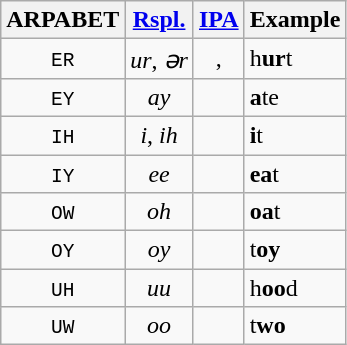<table class="wikitable" style="display:inline-table; text-align: center; margin-right: 2em;">
<tr>
<th colspan="1">ARPABET</th>
<th colspan="1"><a href='#'>Rspl.</a></th>
<th rowspan="1"><a href='#'>IPA</a></th>
<th rowspan="1">Example</th>
</tr>
<tr>
<td><code>ER</code></td>
<td><em>ur</em>, <em>ər</em></td>
<td>, </td>
<td style="text-align:left">h<strong>ur</strong>t</td>
</tr>
<tr>
<td><code>EY</code></td>
<td><em>ay</em></td>
<td></td>
<td style="text-align:left"><strong>a</strong>te</td>
</tr>
<tr>
<td><code>IH</code></td>
<td><em>i</em>, <em>ih</em></td>
<td></td>
<td style="text-align:left"><strong>i</strong>t</td>
</tr>
<tr>
<td><code>IY</code></td>
<td><em>ee</em></td>
<td></td>
<td style="text-align:left"><strong>ea</strong>t</td>
</tr>
<tr>
<td><code>OW</code></td>
<td><em>oh</em></td>
<td></td>
<td style="text-align:left"><strong>oa</strong>t</td>
</tr>
<tr>
<td><code>OY</code></td>
<td><em>oy</em></td>
<td></td>
<td style="text-align:left">t<strong>oy</strong></td>
</tr>
<tr>
<td><code>UH</code></td>
<td><em>uu</em></td>
<td></td>
<td style="text-align:left">h<strong>oo</strong>d</td>
</tr>
<tr>
<td><code>UW</code></td>
<td><em>oo</em></td>
<td></td>
<td style="text-align:left">t<strong>wo</strong></td>
</tr>
</table>
